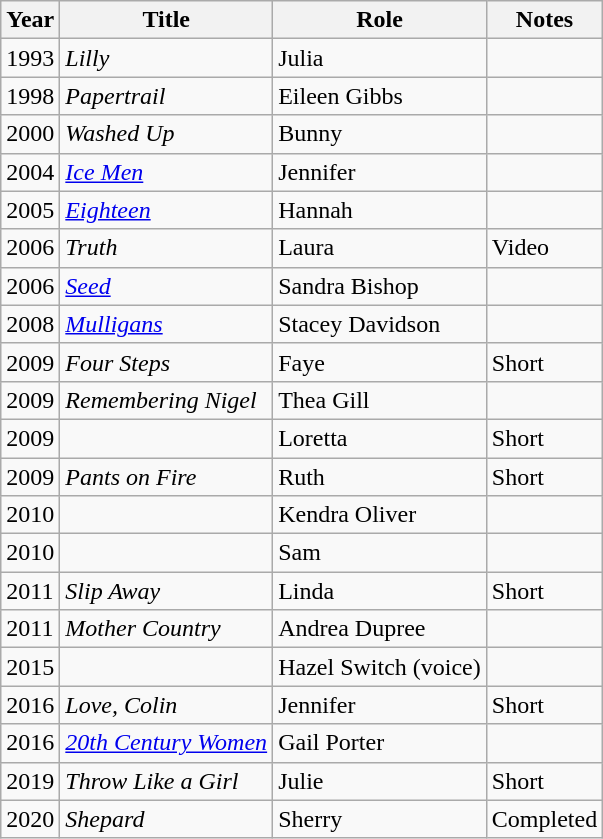<table class="wikitable sortable">
<tr>
<th>Year</th>
<th>Title</th>
<th>Role</th>
<th class="unsortable">Notes</th>
</tr>
<tr>
<td>1993</td>
<td><em>Lilly</em></td>
<td>Julia</td>
<td></td>
</tr>
<tr>
<td>1998</td>
<td><em>Papertrail</em></td>
<td>Eileen Gibbs</td>
<td></td>
</tr>
<tr>
<td>2000</td>
<td><em>Washed Up</em></td>
<td>Bunny</td>
<td></td>
</tr>
<tr>
<td>2004</td>
<td><em><a href='#'>Ice Men</a></em></td>
<td>Jennifer</td>
<td></td>
</tr>
<tr>
<td>2005</td>
<td><em><a href='#'>Eighteen</a></em></td>
<td>Hannah</td>
<td></td>
</tr>
<tr>
<td>2006</td>
<td><em>Truth</em></td>
<td>Laura</td>
<td>Video</td>
</tr>
<tr>
<td>2006</td>
<td><em><a href='#'>Seed</a></em></td>
<td>Sandra Bishop</td>
<td></td>
</tr>
<tr>
<td>2008</td>
<td><em><a href='#'>Mulligans</a></em></td>
<td>Stacey Davidson</td>
<td></td>
</tr>
<tr>
<td>2009</td>
<td><em>Four Steps</em></td>
<td>Faye</td>
<td>Short</td>
</tr>
<tr>
<td>2009</td>
<td><em>Remembering Nigel</em></td>
<td>Thea Gill</td>
<td></td>
</tr>
<tr>
<td>2009</td>
<td><em></em></td>
<td>Loretta</td>
<td>Short</td>
</tr>
<tr>
<td>2009</td>
<td><em>Pants on Fire</em></td>
<td>Ruth</td>
<td>Short</td>
</tr>
<tr>
<td>2010</td>
<td><em></em></td>
<td>Kendra Oliver</td>
<td></td>
</tr>
<tr>
<td>2010</td>
<td><em></em></td>
<td>Sam</td>
<td></td>
</tr>
<tr>
<td>2011</td>
<td><em>Slip Away</em></td>
<td>Linda</td>
<td>Short</td>
</tr>
<tr>
<td>2011</td>
<td><em>Mother Country</em></td>
<td>Andrea Dupree</td>
<td></td>
</tr>
<tr>
<td>2015</td>
<td><em></em></td>
<td>Hazel Switch (voice)</td>
<td></td>
</tr>
<tr>
<td>2016</td>
<td><em>Love, Colin</em></td>
<td>Jennifer</td>
<td>Short</td>
</tr>
<tr>
<td>2016</td>
<td><em><a href='#'>20th Century Women</a></em></td>
<td>Gail Porter</td>
<td></td>
</tr>
<tr>
<td>2019</td>
<td><em>Throw Like a Girl</em></td>
<td>Julie</td>
<td>Short</td>
</tr>
<tr>
<td>2020</td>
<td><em>Shepard</em></td>
<td>Sherry</td>
<td>Completed</td>
</tr>
</table>
